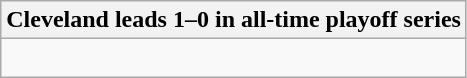<table class="wikitable collapsible collapsed">
<tr>
<th>Cleveland leads 1–0 in all-time playoff series</th>
</tr>
<tr>
<td><br></td>
</tr>
</table>
